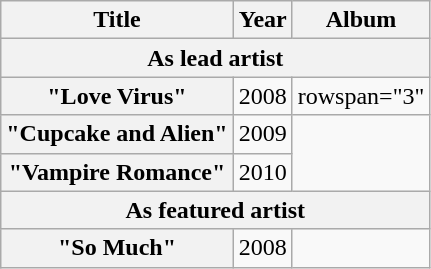<table class="wikitable plainrowheaders" style="text-align:center">
<tr>
<th scope="col">Title</th>
<th scope="col">Year</th>
<th scope="col">Album</th>
</tr>
<tr>
<th scope="col" colspan="3">As lead artist</th>
</tr>
<tr>
<th scope="row">"Love Virus"</th>
<td>2008</td>
<td>rowspan="3" </td>
</tr>
<tr>
<th scope="row">"Cupcake and Alien"</th>
<td>2009</td>
</tr>
<tr>
<th scope="row">"Vampire Romance"</th>
<td>2010</td>
</tr>
<tr>
<th scope="col" colspan="3">As featured artist</th>
</tr>
<tr>
<th scope="row">"So Much"<br></th>
<td>2008</td>
<td></td>
</tr>
</table>
